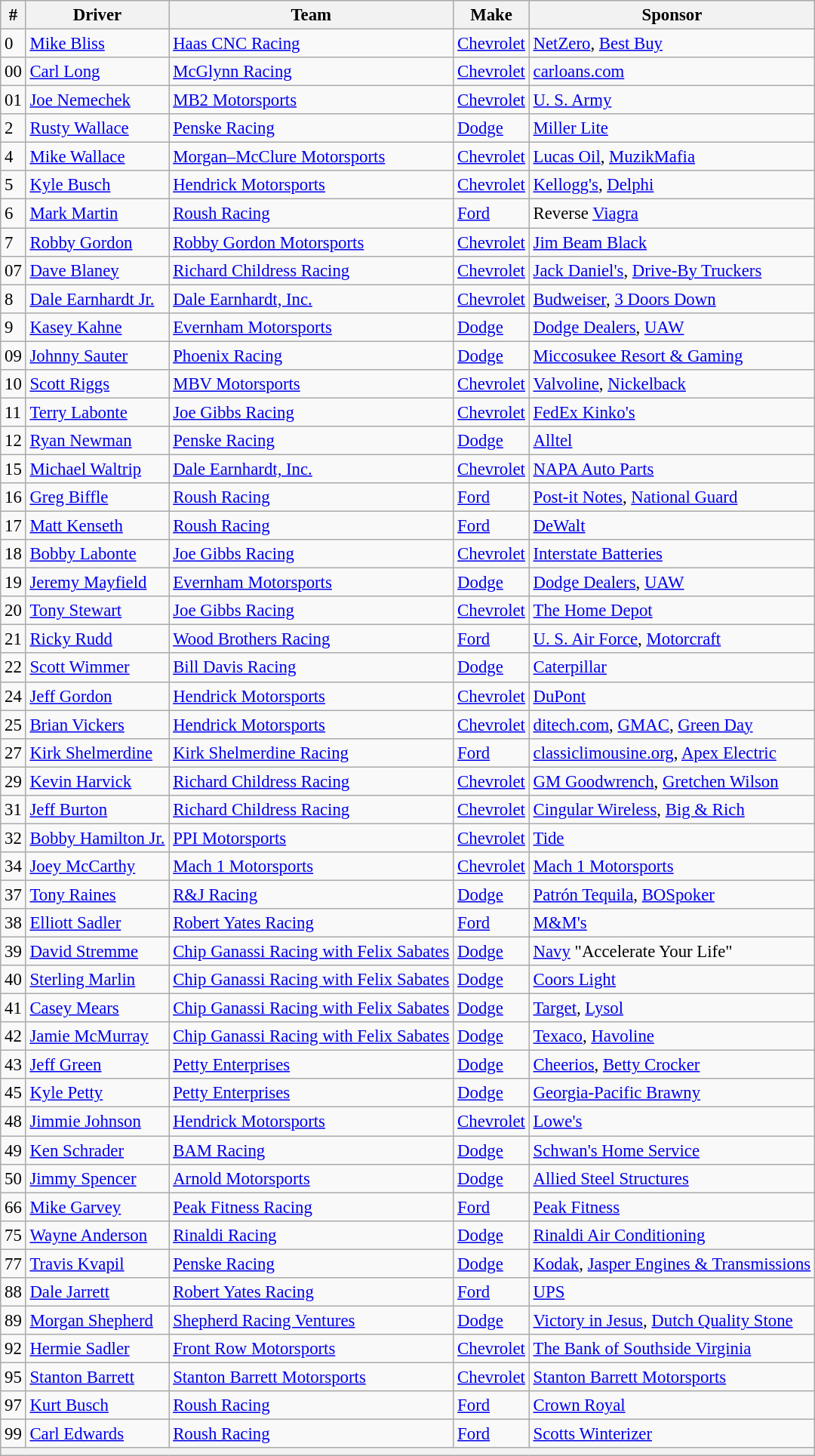<table class="wikitable" style="font-size:95%">
<tr>
<th>#</th>
<th>Driver</th>
<th>Team</th>
<th>Make</th>
<th>Sponsor</th>
</tr>
<tr>
<td>0</td>
<td><a href='#'>Mike Bliss</a></td>
<td><a href='#'>Haas CNC Racing</a></td>
<td><a href='#'>Chevrolet</a></td>
<td><a href='#'>NetZero</a>, <a href='#'>Best Buy</a></td>
</tr>
<tr>
<td>00</td>
<td><a href='#'>Carl Long</a></td>
<td><a href='#'>McGlynn Racing</a></td>
<td><a href='#'>Chevrolet</a></td>
<td><a href='#'>carloans.com</a></td>
</tr>
<tr>
<td>01</td>
<td><a href='#'>Joe Nemechek</a></td>
<td><a href='#'>MB2 Motorsports</a></td>
<td><a href='#'>Chevrolet</a></td>
<td><a href='#'>U. S. Army</a></td>
</tr>
<tr>
<td>2</td>
<td><a href='#'>Rusty Wallace</a></td>
<td><a href='#'>Penske Racing</a></td>
<td><a href='#'>Dodge</a></td>
<td><a href='#'>Miller Lite</a></td>
</tr>
<tr>
<td>4</td>
<td><a href='#'>Mike Wallace</a></td>
<td><a href='#'>Morgan–McClure Motorsports</a></td>
<td><a href='#'>Chevrolet</a></td>
<td><a href='#'>Lucas Oil</a>, <a href='#'>MuzikMafia</a></td>
</tr>
<tr>
<td>5</td>
<td><a href='#'>Kyle Busch</a></td>
<td><a href='#'>Hendrick Motorsports</a></td>
<td><a href='#'>Chevrolet</a></td>
<td><a href='#'>Kellogg's</a>, <a href='#'>Delphi</a></td>
</tr>
<tr>
<td>6</td>
<td><a href='#'>Mark Martin</a></td>
<td><a href='#'>Roush Racing</a></td>
<td><a href='#'>Ford</a></td>
<td>Reverse <a href='#'>Viagra</a></td>
</tr>
<tr>
<td>7</td>
<td><a href='#'>Robby Gordon</a></td>
<td><a href='#'>Robby Gordon Motorsports</a></td>
<td><a href='#'>Chevrolet</a></td>
<td><a href='#'>Jim Beam Black</a></td>
</tr>
<tr>
<td>07</td>
<td><a href='#'>Dave Blaney</a></td>
<td><a href='#'>Richard Childress Racing</a></td>
<td><a href='#'>Chevrolet</a></td>
<td><a href='#'>Jack Daniel's</a>, <a href='#'>Drive-By Truckers</a></td>
</tr>
<tr>
<td>8</td>
<td><a href='#'>Dale Earnhardt Jr.</a></td>
<td><a href='#'>Dale Earnhardt, Inc.</a></td>
<td><a href='#'>Chevrolet</a></td>
<td><a href='#'>Budweiser</a>, <a href='#'>3 Doors Down</a></td>
</tr>
<tr>
<td>9</td>
<td><a href='#'>Kasey Kahne</a></td>
<td><a href='#'>Evernham Motorsports</a></td>
<td><a href='#'>Dodge</a></td>
<td><a href='#'>Dodge Dealers</a>, <a href='#'>UAW</a></td>
</tr>
<tr>
<td>09</td>
<td><a href='#'>Johnny Sauter</a></td>
<td><a href='#'>Phoenix Racing</a></td>
<td><a href='#'>Dodge</a></td>
<td><a href='#'>Miccosukee Resort & Gaming</a></td>
</tr>
<tr>
<td>10</td>
<td><a href='#'>Scott Riggs</a></td>
<td><a href='#'>MBV Motorsports</a></td>
<td><a href='#'>Chevrolet</a></td>
<td><a href='#'>Valvoline</a>, <a href='#'>Nickelback</a></td>
</tr>
<tr>
<td>11</td>
<td><a href='#'>Terry Labonte</a></td>
<td><a href='#'>Joe Gibbs Racing</a></td>
<td><a href='#'>Chevrolet</a></td>
<td><a href='#'>FedEx Kinko's</a></td>
</tr>
<tr>
<td>12</td>
<td><a href='#'>Ryan Newman</a></td>
<td><a href='#'>Penske Racing</a></td>
<td><a href='#'>Dodge</a></td>
<td><a href='#'>Alltel</a></td>
</tr>
<tr>
<td>15</td>
<td><a href='#'>Michael Waltrip</a></td>
<td><a href='#'>Dale Earnhardt, Inc.</a></td>
<td><a href='#'>Chevrolet</a></td>
<td><a href='#'>NAPA Auto Parts</a></td>
</tr>
<tr>
<td>16</td>
<td><a href='#'>Greg Biffle</a></td>
<td><a href='#'>Roush Racing</a></td>
<td><a href='#'>Ford</a></td>
<td><a href='#'>Post-it Notes</a>, <a href='#'>National Guard</a></td>
</tr>
<tr>
<td>17</td>
<td><a href='#'>Matt Kenseth</a></td>
<td><a href='#'>Roush Racing</a></td>
<td><a href='#'>Ford</a></td>
<td><a href='#'>DeWalt</a></td>
</tr>
<tr>
<td>18</td>
<td><a href='#'>Bobby Labonte</a></td>
<td><a href='#'>Joe Gibbs Racing</a></td>
<td><a href='#'>Chevrolet</a></td>
<td><a href='#'>Interstate Batteries</a></td>
</tr>
<tr>
<td>19</td>
<td><a href='#'>Jeremy Mayfield</a></td>
<td><a href='#'>Evernham Motorsports</a></td>
<td><a href='#'>Dodge</a></td>
<td><a href='#'>Dodge Dealers</a>, <a href='#'>UAW</a></td>
</tr>
<tr>
<td>20</td>
<td><a href='#'>Tony Stewart</a></td>
<td><a href='#'>Joe Gibbs Racing</a></td>
<td><a href='#'>Chevrolet</a></td>
<td><a href='#'>The Home Depot</a></td>
</tr>
<tr>
<td>21</td>
<td><a href='#'>Ricky Rudd</a></td>
<td><a href='#'>Wood Brothers Racing</a></td>
<td><a href='#'>Ford</a></td>
<td><a href='#'>U. S. Air Force</a>, <a href='#'>Motorcraft</a></td>
</tr>
<tr>
<td>22</td>
<td><a href='#'>Scott Wimmer</a></td>
<td><a href='#'>Bill Davis Racing</a></td>
<td><a href='#'>Dodge</a></td>
<td><a href='#'>Caterpillar</a></td>
</tr>
<tr>
<td>24</td>
<td><a href='#'>Jeff Gordon</a></td>
<td><a href='#'>Hendrick Motorsports</a></td>
<td><a href='#'>Chevrolet</a></td>
<td><a href='#'>DuPont</a></td>
</tr>
<tr>
<td>25</td>
<td><a href='#'>Brian Vickers</a></td>
<td><a href='#'>Hendrick Motorsports</a></td>
<td><a href='#'>Chevrolet</a></td>
<td><a href='#'>ditech.com</a>, <a href='#'>GMAC</a>, <a href='#'>Green Day</a></td>
</tr>
<tr>
<td>27</td>
<td><a href='#'>Kirk Shelmerdine</a></td>
<td><a href='#'>Kirk Shelmerdine Racing</a></td>
<td><a href='#'>Ford</a></td>
<td><a href='#'>classiclimousine.org</a>, <a href='#'>Apex Electric</a></td>
</tr>
<tr>
<td>29</td>
<td><a href='#'>Kevin Harvick</a></td>
<td><a href='#'>Richard Childress Racing</a></td>
<td><a href='#'>Chevrolet</a></td>
<td><a href='#'>GM Goodwrench</a>, <a href='#'>Gretchen Wilson</a></td>
</tr>
<tr>
<td>31</td>
<td><a href='#'>Jeff Burton</a></td>
<td><a href='#'>Richard Childress Racing</a></td>
<td><a href='#'>Chevrolet</a></td>
<td><a href='#'>Cingular Wireless</a>, <a href='#'>Big & Rich</a></td>
</tr>
<tr>
<td>32</td>
<td><a href='#'>Bobby Hamilton Jr.</a></td>
<td><a href='#'>PPI Motorsports</a></td>
<td><a href='#'>Chevrolet</a></td>
<td><a href='#'>Tide</a></td>
</tr>
<tr>
<td>34</td>
<td><a href='#'>Joey McCarthy</a></td>
<td><a href='#'>Mach 1 Motorsports</a></td>
<td><a href='#'>Chevrolet</a></td>
<td><a href='#'>Mach 1 Motorsports</a></td>
</tr>
<tr>
<td>37</td>
<td><a href='#'>Tony Raines</a></td>
<td><a href='#'>R&J Racing</a></td>
<td><a href='#'>Dodge</a></td>
<td><a href='#'>Patrón Tequila</a>, <a href='#'>BOSpoker</a></td>
</tr>
<tr>
<td>38</td>
<td><a href='#'>Elliott Sadler</a></td>
<td><a href='#'>Robert Yates Racing</a></td>
<td><a href='#'>Ford</a></td>
<td><a href='#'>M&M's</a></td>
</tr>
<tr>
<td>39</td>
<td><a href='#'>David Stremme</a></td>
<td><a href='#'>Chip Ganassi Racing with Felix Sabates</a></td>
<td><a href='#'>Dodge</a></td>
<td><a href='#'>Navy</a> "Accelerate Your Life"</td>
</tr>
<tr>
<td>40</td>
<td><a href='#'>Sterling Marlin</a></td>
<td><a href='#'>Chip Ganassi Racing with Felix Sabates</a></td>
<td><a href='#'>Dodge</a></td>
<td><a href='#'>Coors Light</a></td>
</tr>
<tr>
<td>41</td>
<td><a href='#'>Casey Mears</a></td>
<td><a href='#'>Chip Ganassi Racing with Felix Sabates</a></td>
<td><a href='#'>Dodge</a></td>
<td><a href='#'>Target</a>, <a href='#'>Lysol</a></td>
</tr>
<tr>
<td>42</td>
<td><a href='#'>Jamie McMurray</a></td>
<td><a href='#'>Chip Ganassi Racing with Felix Sabates</a></td>
<td><a href='#'>Dodge</a></td>
<td><a href='#'>Texaco</a>, <a href='#'>Havoline</a></td>
</tr>
<tr>
<td>43</td>
<td><a href='#'>Jeff Green</a></td>
<td><a href='#'>Petty Enterprises</a></td>
<td><a href='#'>Dodge</a></td>
<td><a href='#'>Cheerios</a>, <a href='#'>Betty Crocker</a></td>
</tr>
<tr>
<td>45</td>
<td><a href='#'>Kyle Petty</a></td>
<td><a href='#'>Petty Enterprises</a></td>
<td><a href='#'>Dodge</a></td>
<td><a href='#'>Georgia-Pacific Brawny</a></td>
</tr>
<tr>
<td>48</td>
<td><a href='#'>Jimmie Johnson</a></td>
<td><a href='#'>Hendrick Motorsports</a></td>
<td><a href='#'>Chevrolet</a></td>
<td><a href='#'>Lowe's</a></td>
</tr>
<tr>
<td>49</td>
<td><a href='#'>Ken Schrader</a></td>
<td><a href='#'>BAM Racing</a></td>
<td><a href='#'>Dodge</a></td>
<td><a href='#'>Schwan's Home Service</a></td>
</tr>
<tr>
<td>50</td>
<td><a href='#'>Jimmy Spencer</a></td>
<td><a href='#'>Arnold Motorsports</a></td>
<td><a href='#'>Dodge</a></td>
<td><a href='#'>Allied Steel Structures</a></td>
</tr>
<tr>
<td>66</td>
<td><a href='#'>Mike Garvey</a></td>
<td><a href='#'>Peak Fitness Racing</a></td>
<td><a href='#'>Ford</a></td>
<td><a href='#'>Peak Fitness</a></td>
</tr>
<tr>
<td>75</td>
<td><a href='#'>Wayne Anderson</a></td>
<td><a href='#'>Rinaldi Racing</a></td>
<td><a href='#'>Dodge</a></td>
<td><a href='#'>Rinaldi Air Conditioning</a></td>
</tr>
<tr>
<td>77</td>
<td><a href='#'>Travis Kvapil</a></td>
<td><a href='#'>Penske Racing</a></td>
<td><a href='#'>Dodge</a></td>
<td><a href='#'>Kodak</a>, <a href='#'>Jasper Engines & Transmissions</a></td>
</tr>
<tr>
<td>88</td>
<td><a href='#'>Dale Jarrett</a></td>
<td><a href='#'>Robert Yates Racing</a></td>
<td><a href='#'>Ford</a></td>
<td><a href='#'>UPS</a></td>
</tr>
<tr>
<td>89</td>
<td><a href='#'>Morgan Shepherd</a></td>
<td><a href='#'>Shepherd Racing Ventures</a></td>
<td><a href='#'>Dodge</a></td>
<td><a href='#'>Victory in Jesus</a>, <a href='#'>Dutch Quality Stone</a></td>
</tr>
<tr>
<td>92</td>
<td><a href='#'>Hermie Sadler</a></td>
<td><a href='#'>Front Row Motorsports</a></td>
<td><a href='#'>Chevrolet</a></td>
<td><a href='#'>The Bank of Southside Virginia</a></td>
</tr>
<tr>
<td>95</td>
<td><a href='#'>Stanton Barrett</a></td>
<td><a href='#'>Stanton Barrett Motorsports</a></td>
<td><a href='#'>Chevrolet</a></td>
<td><a href='#'>Stanton Barrett Motorsports</a></td>
</tr>
<tr>
<td>97</td>
<td><a href='#'>Kurt Busch</a></td>
<td><a href='#'>Roush Racing</a></td>
<td><a href='#'>Ford</a></td>
<td><a href='#'>Crown Royal</a></td>
</tr>
<tr>
<td>99</td>
<td><a href='#'>Carl Edwards</a></td>
<td><a href='#'>Roush Racing</a></td>
<td><a href='#'>Ford</a></td>
<td><a href='#'>Scotts Winterizer</a></td>
</tr>
<tr>
<th colspan="5"></th>
</tr>
</table>
